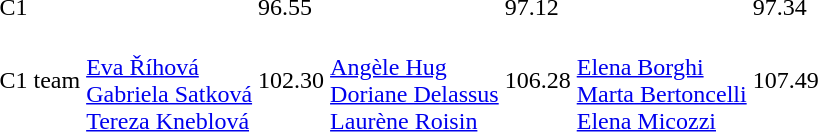<table>
<tr>
<td>C1</td>
<td></td>
<td>96.55</td>
<td></td>
<td>97.12</td>
<td></td>
<td>97.34</td>
</tr>
<tr>
<td>C1 team</td>
<td><br><a href='#'>Eva Říhová</a><br><a href='#'>Gabriela Satková</a><br><a href='#'>Tereza Kneblová</a></td>
<td>102.30</td>
<td><br><a href='#'>Angèle Hug</a><br><a href='#'>Doriane Delassus</a><br><a href='#'>Laurène Roisin</a></td>
<td>106.28</td>
<td><br><a href='#'>Elena Borghi</a><br><a href='#'>Marta Bertoncelli</a><br><a href='#'>Elena Micozzi</a></td>
<td>107.49</td>
</tr>
</table>
